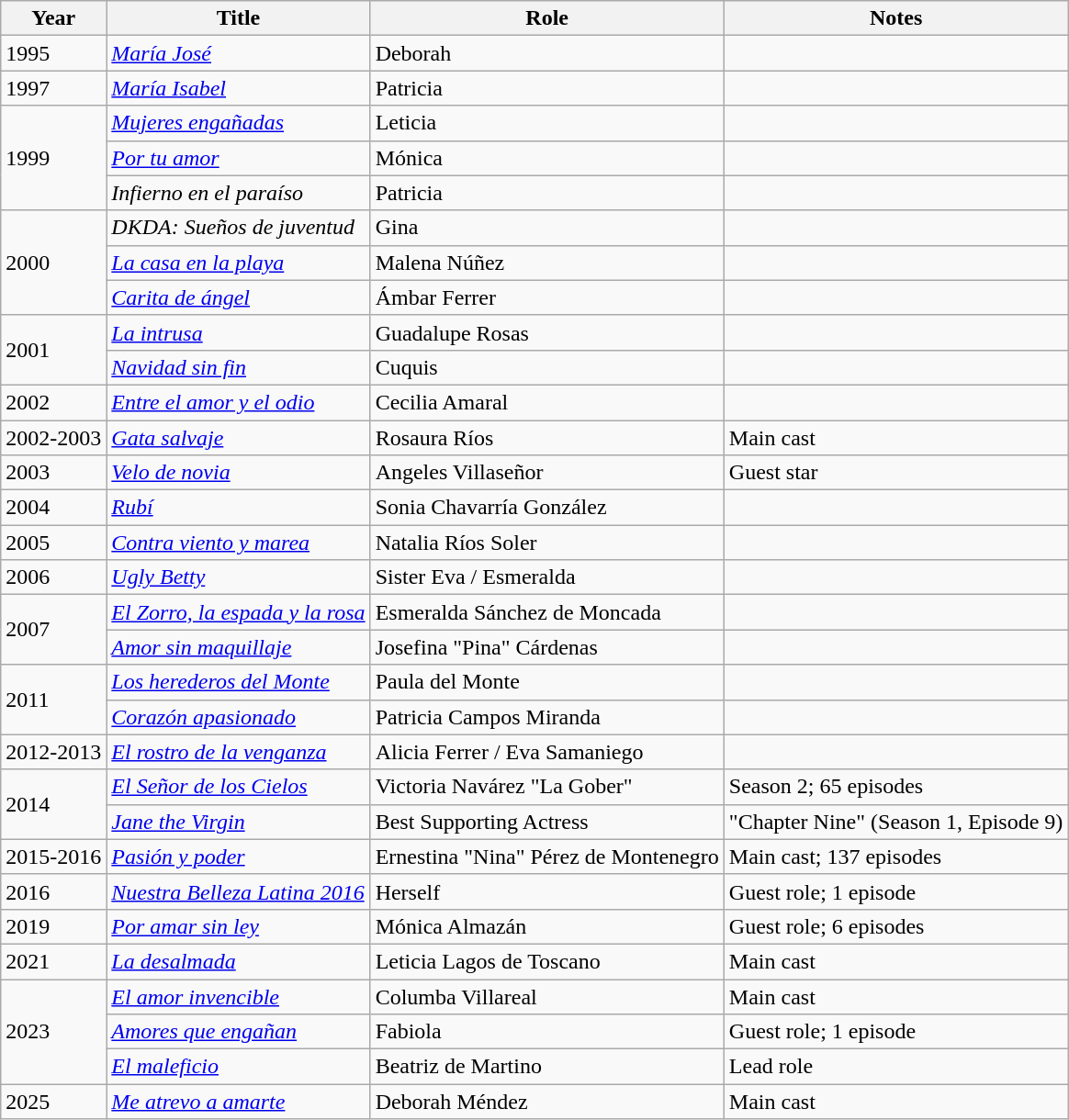<table class="wikitable sortable">
<tr>
<th>Year</th>
<th>Title</th>
<th>Role</th>
<th>Notes</th>
</tr>
<tr>
<td>1995</td>
<td><em><a href='#'>María José</a></em></td>
<td>Deborah</td>
<td></td>
</tr>
<tr>
<td>1997</td>
<td><em><a href='#'>María Isabel</a></em></td>
<td>Patricia</td>
<td></td>
</tr>
<tr>
<td rowspan="3">1999</td>
<td><em><a href='#'>Mujeres engañadas</a></em></td>
<td>Leticia</td>
<td></td>
</tr>
<tr>
<td><em><a href='#'>Por tu amor</a></em></td>
<td>Mónica</td>
<td></td>
</tr>
<tr>
<td><em>Infierno en el paraíso</em></td>
<td>Patricia</td>
<td></td>
</tr>
<tr>
<td rowspan="3">2000</td>
<td><em>DKDA: Sueños de juventud</em></td>
<td>Gina</td>
<td></td>
</tr>
<tr>
<td><em><a href='#'>La casa en la playa</a></em></td>
<td>Malena Núñez</td>
<td></td>
</tr>
<tr>
<td><em><a href='#'>Carita de ángel</a></em></td>
<td>Ámbar Ferrer</td>
<td></td>
</tr>
<tr>
<td rowspan="2">2001</td>
<td><em><a href='#'>La intrusa</a></em></td>
<td>Guadalupe Rosas</td>
<td></td>
</tr>
<tr>
<td><em><a href='#'>Navidad sin fin</a></em></td>
<td>Cuquis</td>
<td></td>
</tr>
<tr>
<td>2002</td>
<td><em><a href='#'>Entre el amor y el odio</a></em></td>
<td>Cecilia Amaral</td>
<td></td>
</tr>
<tr>
<td>2002-2003</td>
<td><em><a href='#'>Gata salvaje</a></em></td>
<td>Rosaura Ríos</td>
<td>Main cast</td>
</tr>
<tr>
<td>2003</td>
<td><em><a href='#'>Velo de novia</a></em></td>
<td>Angeles Villaseñor</td>
<td>Guest star</td>
</tr>
<tr>
<td>2004</td>
<td><em><a href='#'>Rubí</a></em></td>
<td>Sonia Chavarría González</td>
<td></td>
</tr>
<tr>
<td>2005</td>
<td><em><a href='#'>Contra viento y marea</a></em></td>
<td>Natalia Ríos Soler</td>
<td></td>
</tr>
<tr>
<td>2006</td>
<td><em><a href='#'>Ugly Betty</a></em></td>
<td>Sister Eva / Esmeralda</td>
<td></td>
</tr>
<tr>
<td rowspan="2">2007</td>
<td><em><a href='#'>El Zorro, la espada y la rosa</a></em></td>
<td>Esmeralda Sánchez de Moncada</td>
<td></td>
</tr>
<tr>
<td><em><a href='#'>Amor sin maquillaje</a></em></td>
<td>Josefina "Pina" Cárdenas</td>
<td></td>
</tr>
<tr>
<td rowspan="2">2011</td>
<td><em><a href='#'>Los herederos del Monte</a></em></td>
<td>Paula del Monte</td>
<td></td>
</tr>
<tr>
<td><em><a href='#'>Corazón apasionado</a></em></td>
<td>Patricia Campos Miranda</td>
<td></td>
</tr>
<tr>
<td>2012-2013</td>
<td><em><a href='#'>El rostro de la venganza</a></em></td>
<td>Alicia Ferrer / Eva Samaniego</td>
<td></td>
</tr>
<tr>
<td rowspan="2">2014</td>
<td><em><a href='#'>El Señor de los Cielos</a></em></td>
<td>Victoria Navárez "La Gober"</td>
<td>Season 2; 65 episodes</td>
</tr>
<tr>
<td><em><a href='#'>Jane the Virgin</a></em></td>
<td>Best Supporting Actress</td>
<td>"Chapter Nine" (Season 1, Episode 9)</td>
</tr>
<tr>
<td>2015-2016</td>
<td><em><a href='#'>Pasión y poder</a></em></td>
<td>Ernestina "Nina" Pérez de Montenegro</td>
<td>Main cast; 137 episodes</td>
</tr>
<tr>
<td>2016</td>
<td><em><a href='#'>Nuestra Belleza Latina 2016</a></em></td>
<td>Herself</td>
<td>Guest role; 1 episode</td>
</tr>
<tr>
<td>2019</td>
<td><em><a href='#'>Por amar sin ley</a></em></td>
<td>Mónica Almazán</td>
<td>Guest role; 6 episodes</td>
</tr>
<tr>
<td>2021</td>
<td><em><a href='#'>La desalmada</a></em></td>
<td>Leticia Lagos de Toscano</td>
<td>Main cast</td>
</tr>
<tr>
<td rowspan=3>2023</td>
<td><em><a href='#'>El amor invencible</a></em></td>
<td>Columba Villareal</td>
<td>Main cast</td>
</tr>
<tr>
<td><em><a href='#'>Amores que engañan</a></em></td>
<td>Fabiola</td>
<td>Guest role; 1 episode</td>
</tr>
<tr>
<td><em><a href='#'>El maleficio</a></em></td>
<td>Beatriz de Martino</td>
<td>Lead role</td>
</tr>
<tr>
<td>2025</td>
<td><em><a href='#'>Me atrevo a amarte</a></em></td>
<td>Deborah Méndez</td>
<td>Main cast</td>
</tr>
</table>
